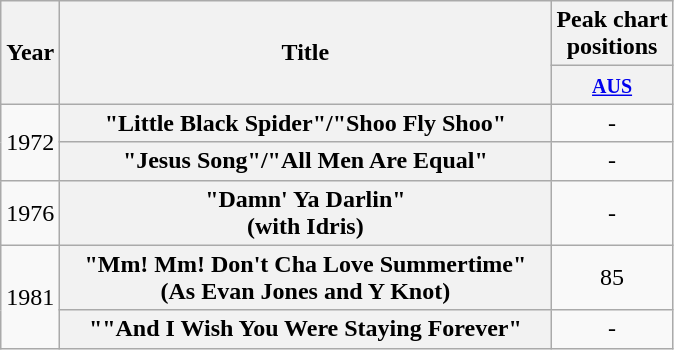<table class="wikitable plainrowheaders" style="text-align:center;" border="1">
<tr>
<th scope="col" rowspan="2">Year</th>
<th scope="col" rowspan="2" style="width:20em;">Title</th>
<th scope="col" colspan="1">Peak chart<br>positions</th>
</tr>
<tr>
<th scope="col" style="text-align:center;"><small><a href='#'>AUS</a></small><br></th>
</tr>
<tr>
<td rowspan="2">1972</td>
<th scope="row">"Little Black Spider"/"Shoo Fly Shoo"</th>
<td style="text-align:center;">-</td>
</tr>
<tr>
<th scope="row">"Jesus Song"/"All Men Are Equal"</th>
<td style="text-align:center;">-</td>
</tr>
<tr>
<td>1976</td>
<th scope="row">"Damn' Ya Darlin" <br> (with Idris)</th>
<td style="text-align:center;">-</td>
</tr>
<tr>
<td rowspan="2">1981</td>
<th scope="row">"Mm! Mm! Don't Cha Love Summertime" <br> (As Evan Jones and Y Knot)</th>
<td style="text-align:center;">85</td>
</tr>
<tr>
<th scope="row">""And I Wish You Were Staying Forever"</th>
<td style="text-align:center;">-</td>
</tr>
</table>
